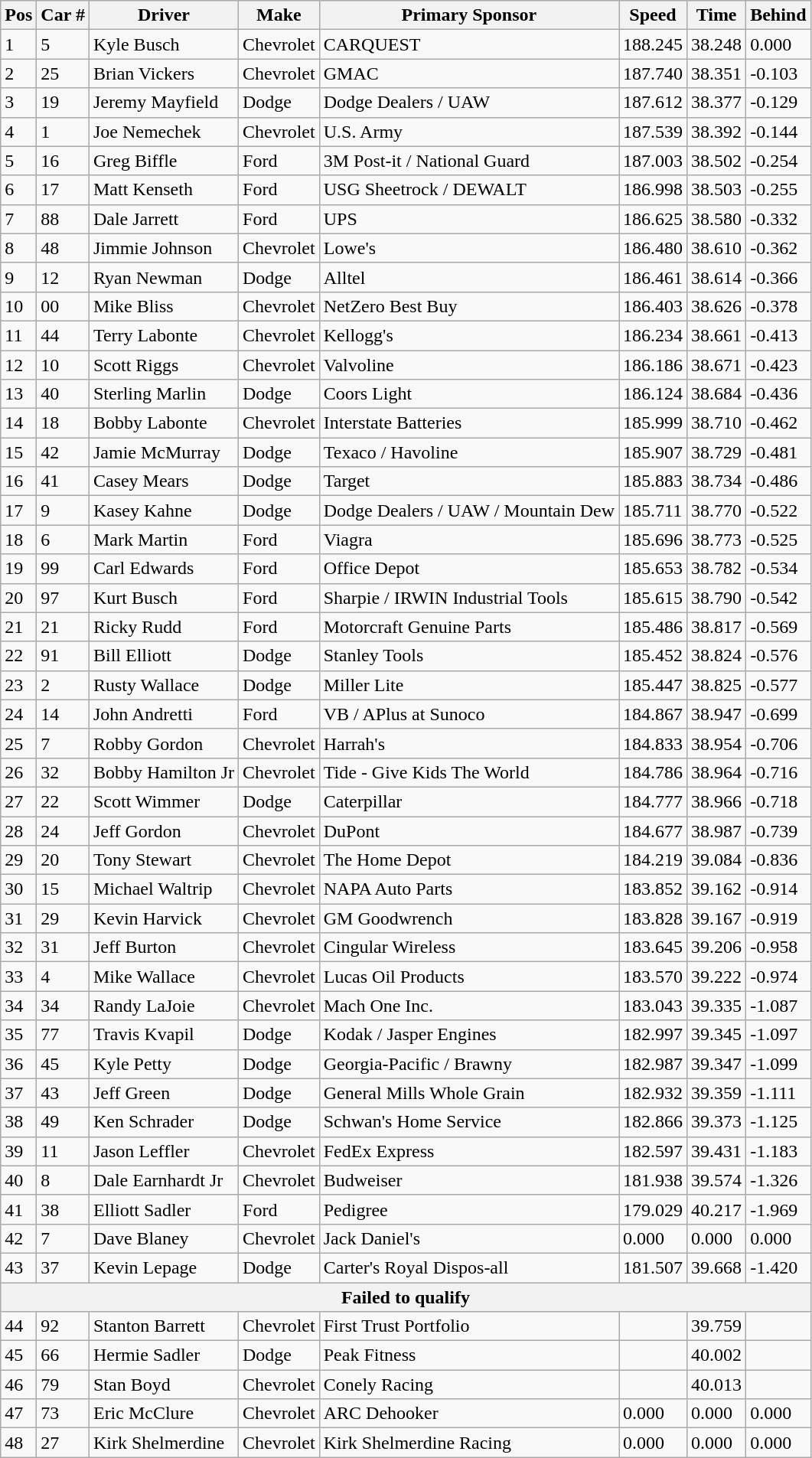<table class="wikitable">
<tr>
<th colspan="1" rowspan="1">Pos</th>
<th colspan="1" rowspan="1">Car #</th>
<th colspan="1" rowspan="1">Driver</th>
<th colspan="1" rowspan="1">Make</th>
<th colspan="1" rowspan="1">Primary Sponsor</th>
<th colspan="1" rowspan="1">Speed</th>
<th colspan="1" rowspan="1">Time</th>
<th colspan="1" rowspan="1">Behind</th>
</tr>
<tr>
<td>1</td>
<td>5</td>
<td>Kyle Busch</td>
<td>Chevrolet</td>
<td>CARQUEST</td>
<td>188.245</td>
<td>38.248</td>
<td>0.000</td>
</tr>
<tr>
<td>2</td>
<td>25</td>
<td>Brian Vickers</td>
<td>Chevrolet</td>
<td>GMAC</td>
<td>187.740</td>
<td>38.351</td>
<td>-0.103</td>
</tr>
<tr>
<td>3</td>
<td>19</td>
<td>Jeremy Mayfield</td>
<td>Dodge</td>
<td>Dodge Dealers / UAW</td>
<td>187.612</td>
<td>38.377</td>
<td>-0.129</td>
</tr>
<tr>
<td>4</td>
<td>1</td>
<td>Joe Nemechek</td>
<td>Chevrolet</td>
<td>U.S. Army</td>
<td>187.539</td>
<td>38.392</td>
<td>-0.144</td>
</tr>
<tr>
<td>5</td>
<td>16</td>
<td>Greg Biffle</td>
<td>Ford</td>
<td>3M Post-it / National Guard</td>
<td>187.003</td>
<td>38.502</td>
<td>-0.254</td>
</tr>
<tr>
<td>6</td>
<td>17</td>
<td>Matt Kenseth</td>
<td>Ford</td>
<td>USG Sheetrock / DEWALT</td>
<td>186.998</td>
<td>38.503</td>
<td>-0.255</td>
</tr>
<tr>
<td>7</td>
<td>88</td>
<td>Dale Jarrett</td>
<td>Ford</td>
<td>UPS</td>
<td>186.625</td>
<td>38.580</td>
<td>-0.332</td>
</tr>
<tr>
<td>8</td>
<td>48</td>
<td>Jimmie Johnson</td>
<td>Chevrolet</td>
<td>Lowe's</td>
<td>186.480</td>
<td>38.610</td>
<td>-0.362</td>
</tr>
<tr>
<td>9</td>
<td>12</td>
<td>Ryan Newman</td>
<td>Dodge</td>
<td>Alltel</td>
<td>186.461</td>
<td>38.614</td>
<td>-0.366</td>
</tr>
<tr>
<td>10</td>
<td>00</td>
<td>Mike Bliss</td>
<td>Chevrolet</td>
<td>NetZero Best Buy</td>
<td>186.403</td>
<td>38.626</td>
<td>-0.378</td>
</tr>
<tr>
<td>11</td>
<td>44</td>
<td>Terry Labonte</td>
<td>Chevrolet</td>
<td>Kellogg's</td>
<td>186.234</td>
<td>38.661</td>
<td>-0.413</td>
</tr>
<tr>
<td>12</td>
<td>10</td>
<td>Scott Riggs</td>
<td>Chevrolet</td>
<td>Valvoline</td>
<td>186.186</td>
<td>38.671</td>
<td>-0.423</td>
</tr>
<tr>
<td>13</td>
<td>40</td>
<td>Sterling Marlin</td>
<td>Dodge</td>
<td>Coors Light</td>
<td>186.124</td>
<td>38.684</td>
<td>-0.436</td>
</tr>
<tr>
<td>14</td>
<td>18</td>
<td>Bobby Labonte</td>
<td>Chevrolet</td>
<td>Interstate Batteries</td>
<td>185.999</td>
<td>38.710</td>
<td>-0.462</td>
</tr>
<tr>
<td>15</td>
<td>42</td>
<td>Jamie McMurray</td>
<td>Dodge</td>
<td>Texaco / Havoline</td>
<td>185.907</td>
<td>38.729</td>
<td>-0.481</td>
</tr>
<tr>
<td>16</td>
<td>41</td>
<td>Casey Mears</td>
<td>Dodge</td>
<td>Target</td>
<td>185.883</td>
<td>38.734</td>
<td>-0.486</td>
</tr>
<tr>
<td>17</td>
<td>9</td>
<td>Kasey Kahne</td>
<td>Dodge</td>
<td>Dodge Dealers / UAW / Mountain Dew</td>
<td>185.711</td>
<td>38.770</td>
<td>-0.522</td>
</tr>
<tr>
<td>18</td>
<td>6</td>
<td>Mark Martin</td>
<td>Ford</td>
<td>Viagra</td>
<td>185.696</td>
<td>38.773</td>
<td>-0.525</td>
</tr>
<tr>
<td>19</td>
<td>99</td>
<td>Carl Edwards</td>
<td>Ford</td>
<td>Office Depot</td>
<td>185.653</td>
<td>38.782</td>
<td>-0.534</td>
</tr>
<tr>
<td>20</td>
<td>97</td>
<td>Kurt Busch</td>
<td>Ford</td>
<td>Sharpie / IRWIN Industrial Tools</td>
<td>185.615</td>
<td>38.790</td>
<td>-0.542</td>
</tr>
<tr>
<td>21</td>
<td>21</td>
<td>Ricky Rudd</td>
<td>Ford</td>
<td>Motorcraft Genuine Parts</td>
<td>185.486</td>
<td>38.817</td>
<td>-0.569</td>
</tr>
<tr>
<td>22</td>
<td>91</td>
<td>Bill Elliott</td>
<td>Dodge</td>
<td>Stanley Tools</td>
<td>185.452</td>
<td>38.824</td>
<td>-0.576</td>
</tr>
<tr>
<td>23</td>
<td>2</td>
<td>Rusty Wallace</td>
<td>Dodge</td>
<td>Miller Lite</td>
<td>185.447</td>
<td>38.825</td>
<td>-0.577</td>
</tr>
<tr>
<td>24</td>
<td>14</td>
<td>John Andretti</td>
<td>Ford</td>
<td>VB / APlus at Sunoco</td>
<td>184.867</td>
<td>38.947</td>
<td>-0.699</td>
</tr>
<tr>
<td>25</td>
<td>7</td>
<td>Robby Gordon</td>
<td>Chevrolet</td>
<td>Harrah's</td>
<td>184.833</td>
<td>38.954</td>
<td>-0.706</td>
</tr>
<tr>
<td>26</td>
<td>32</td>
<td>Bobby Hamilton Jr</td>
<td>Chevrolet</td>
<td>Tide - Give Kids The World</td>
<td>184.786</td>
<td>38.964</td>
<td>-0.716</td>
</tr>
<tr>
<td>27</td>
<td>22</td>
<td>Scott Wimmer</td>
<td>Dodge</td>
<td>Caterpillar</td>
<td>184.777</td>
<td>38.966</td>
<td>-0.718</td>
</tr>
<tr>
<td>28</td>
<td>24</td>
<td>Jeff Gordon</td>
<td>Chevrolet</td>
<td>DuPont</td>
<td>184.677</td>
<td>38.987</td>
<td>-0.739</td>
</tr>
<tr>
<td>29</td>
<td>20</td>
<td>Tony Stewart</td>
<td>Chevrolet</td>
<td>The Home Depot</td>
<td>184.219</td>
<td>39.084</td>
<td>-0.836</td>
</tr>
<tr>
<td>30</td>
<td>15</td>
<td>Michael Waltrip</td>
<td>Chevrolet</td>
<td>NAPA Auto Parts</td>
<td>183.852</td>
<td>39.162</td>
<td>-0.914</td>
</tr>
<tr>
<td>31</td>
<td>29</td>
<td>Kevin Harvick</td>
<td>Chevrolet</td>
<td>GM Goodwrench</td>
<td>183.828</td>
<td>39.167</td>
<td>-0.919</td>
</tr>
<tr>
<td>32</td>
<td>31</td>
<td>Jeff Burton</td>
<td>Chevrolet</td>
<td>Cingular Wireless</td>
<td>183.645</td>
<td>39.206</td>
<td>-0.958</td>
</tr>
<tr>
<td>33</td>
<td>4</td>
<td>Mike Wallace</td>
<td>Chevrolet</td>
<td>Lucas Oil Products</td>
<td>183.570</td>
<td>39.222</td>
<td>-0.974</td>
</tr>
<tr>
<td>34</td>
<td>34</td>
<td>Randy LaJoie</td>
<td>Chevrolet</td>
<td>Mach One Inc.</td>
<td>183.043</td>
<td>39.335</td>
<td>-1.087</td>
</tr>
<tr>
<td>35</td>
<td>77</td>
<td>Travis Kvapil</td>
<td>Dodge</td>
<td>Kodak / Jasper Engines</td>
<td>182.997</td>
<td>39.345</td>
<td>-1.097</td>
</tr>
<tr>
<td>36</td>
<td>45</td>
<td>Kyle Petty</td>
<td>Dodge</td>
<td>Georgia-Pacific / Brawny</td>
<td>182.987</td>
<td>39.347</td>
<td>-1.099</td>
</tr>
<tr>
<td>37</td>
<td>43</td>
<td>Jeff Green</td>
<td>Dodge</td>
<td>General Mills Whole Grain</td>
<td>182.932</td>
<td>39.359</td>
<td>-1.111</td>
</tr>
<tr>
<td>38</td>
<td>49</td>
<td>Ken Schrader</td>
<td>Dodge</td>
<td>Schwan's Home Service</td>
<td>182.866</td>
<td>39.373</td>
<td>-1.125</td>
</tr>
<tr>
<td>39</td>
<td>11</td>
<td>Jason Leffler</td>
<td>Chevrolet</td>
<td>FedEx Express</td>
<td>182.597</td>
<td>39.431</td>
<td>-1.183</td>
</tr>
<tr>
<td>40</td>
<td>8</td>
<td>Dale Earnhardt Jr</td>
<td>Chevrolet</td>
<td>Budweiser</td>
<td>181.938</td>
<td>39.574</td>
<td>-1.326</td>
</tr>
<tr>
<td>41</td>
<td>38</td>
<td>Elliott Sadler</td>
<td>Ford</td>
<td>Pedigree</td>
<td>179.029</td>
<td>40.217</td>
<td>-1.969</td>
</tr>
<tr>
<td>42</td>
<td>7</td>
<td>Dave Blaney</td>
<td>Chevrolet</td>
<td>Jack Daniel's</td>
<td>0.000</td>
<td>0.000</td>
<td>0.000</td>
</tr>
<tr>
<td>43</td>
<td>37</td>
<td>Kevin Lepage</td>
<td>Dodge</td>
<td>Carter's Royal Dispos-all</td>
<td>181.507</td>
<td>39.668</td>
<td>-1.420</td>
</tr>
<tr>
<th colspan="8">Failed to qualify</th>
</tr>
<tr>
<td>44</td>
<td>92</td>
<td>Stanton Barrett</td>
<td>Chevrolet</td>
<td>First Trust Portfolio</td>
<td></td>
<td>39.759</td>
<td></td>
</tr>
<tr>
<td>45</td>
<td>66</td>
<td>Hermie Sadler</td>
<td>Dodge</td>
<td>Peak Fitness</td>
<td></td>
<td>40.002</td>
<td></td>
</tr>
<tr>
<td>46</td>
<td>79</td>
<td>Stan Boyd</td>
<td>Chevrolet</td>
<td>Conely Racing</td>
<td></td>
<td>40.013</td>
<td></td>
</tr>
<tr>
<td>47</td>
<td>73</td>
<td>Eric McClure</td>
<td>Chevrolet</td>
<td>ARC Dehooker</td>
<td>0.000</td>
<td>0.000</td>
<td>0.000</td>
</tr>
<tr>
<td>48</td>
<td>27</td>
<td>Kirk Shelmerdine</td>
<td>Chevrolet</td>
<td>Kirk Shelmerdine Racing</td>
<td>0.000</td>
<td>0.000</td>
<td>0.000</td>
</tr>
</table>
